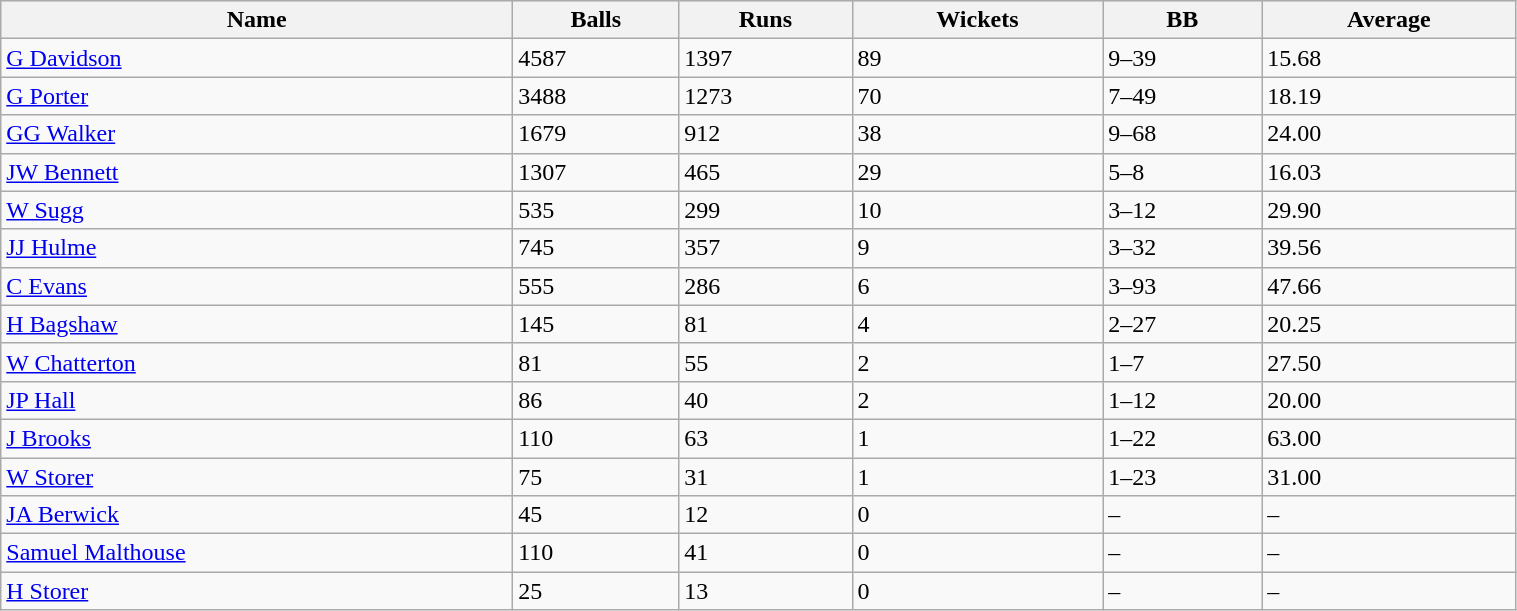<table class="wikitable sortable" width="80%">
<tr bgcolor="#efefef">
<th>Name</th>
<th>Balls</th>
<th>Runs</th>
<th>Wickets</th>
<th>BB</th>
<th>Average</th>
</tr>
<tr>
<td><a href='#'>G Davidson</a></td>
<td>4587</td>
<td>1397</td>
<td>89</td>
<td>9–39</td>
<td>15.68</td>
</tr>
<tr>
<td><a href='#'>G Porter</a></td>
<td>3488</td>
<td>1273</td>
<td>70</td>
<td>7–49</td>
<td>18.19</td>
</tr>
<tr>
<td><a href='#'>GG Walker</a></td>
<td>1679</td>
<td>912</td>
<td>38</td>
<td>9–68</td>
<td>24.00</td>
</tr>
<tr>
<td><a href='#'>JW Bennett</a></td>
<td>1307</td>
<td>465</td>
<td>29</td>
<td>5–8</td>
<td>16.03</td>
</tr>
<tr>
<td><a href='#'>W Sugg</a></td>
<td>535</td>
<td>299</td>
<td>10</td>
<td>3–12</td>
<td>29.90</td>
</tr>
<tr>
<td><a href='#'>JJ Hulme</a></td>
<td>745</td>
<td>357</td>
<td>9</td>
<td>3–32</td>
<td>39.56</td>
</tr>
<tr>
<td><a href='#'>C Evans</a></td>
<td>555</td>
<td>286</td>
<td>6</td>
<td>3–93</td>
<td>47.66</td>
</tr>
<tr>
<td><a href='#'>H Bagshaw</a></td>
<td>145</td>
<td>81</td>
<td>4</td>
<td>2–27</td>
<td>20.25</td>
</tr>
<tr>
<td><a href='#'>W Chatterton</a></td>
<td>81</td>
<td>55</td>
<td>2</td>
<td>1–7</td>
<td>27.50</td>
</tr>
<tr>
<td><a href='#'>JP Hall</a></td>
<td>86</td>
<td>40</td>
<td>2</td>
<td>1–12</td>
<td>20.00</td>
</tr>
<tr>
<td><a href='#'>J Brooks</a></td>
<td>110</td>
<td>63</td>
<td>1</td>
<td>1–22</td>
<td>63.00</td>
</tr>
<tr>
<td><a href='#'>W Storer</a></td>
<td>75</td>
<td>31</td>
<td>1</td>
<td>1–23</td>
<td>31.00</td>
</tr>
<tr>
<td><a href='#'>JA Berwick</a></td>
<td>45</td>
<td>12</td>
<td>0</td>
<td>–</td>
<td>–</td>
</tr>
<tr>
<td><a href='#'>Samuel Malthouse</a></td>
<td>110</td>
<td>41</td>
<td>0</td>
<td>–</td>
<td>–</td>
</tr>
<tr>
<td><a href='#'>H Storer</a></td>
<td>25</td>
<td>13</td>
<td>0</td>
<td>–</td>
<td>–</td>
</tr>
</table>
